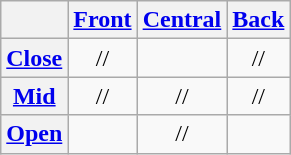<table class="wikitable" style="text-align:center">
<tr>
<th></th>
<th><a href='#'>Front</a></th>
<th><a href='#'>Central</a></th>
<th><a href='#'>Back</a></th>
</tr>
<tr align="center">
<th><a href='#'>Close</a></th>
<td>// </td>
<td></td>
<td>// </td>
</tr>
<tr>
<th><a href='#'>Mid</a></th>
<td>// </td>
<td>// </td>
<td>// </td>
</tr>
<tr align="center">
<th><a href='#'>Open</a></th>
<td></td>
<td>// </td>
<td></td>
</tr>
</table>
